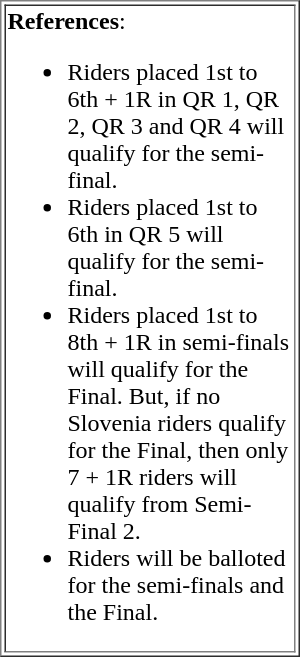<table align=right width=200px border=1>
<tr>
<td><strong>References</strong>:<br><ul><li>Riders placed 1st to 6th + 1R in QR 1, QR 2, QR 3 and QR 4 will qualify for the semi-final.</li><li>Riders placed 1st to 6th in QR 5 will qualify for the semi-final.</li><li>Riders placed 1st to 8th + 1R in semi-finals will qualify for the Final. But, if no Slovenia riders qualify for the Final, then only 7 + 1R riders will qualify from Semi-Final 2.</li><li>Riders will be balloted for the semi-finals and the Final.</li></ul></td>
</tr>
</table>
